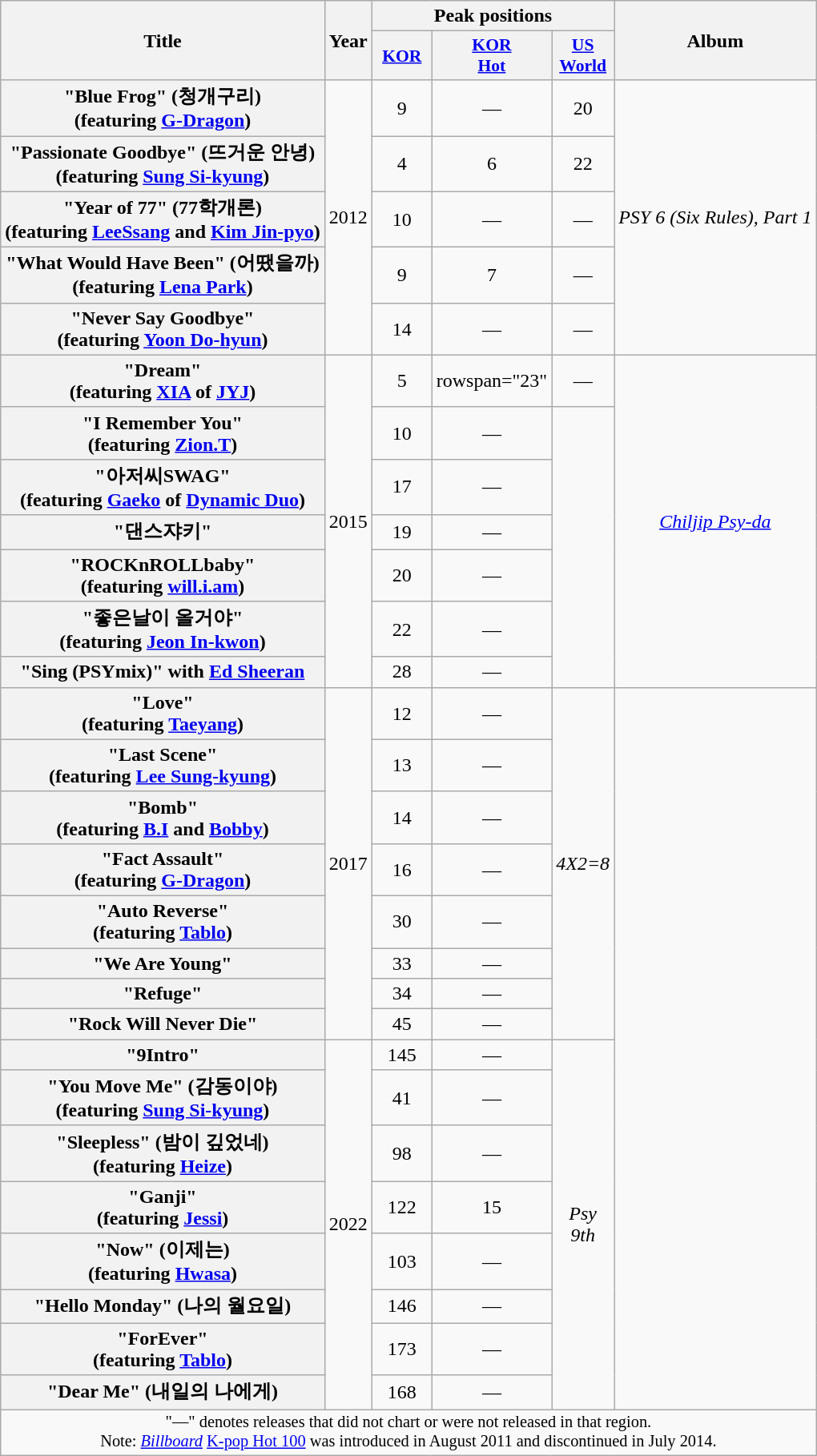<table class="wikitable plainrowheaders" style="text-align:center;" border="1">
<tr>
<th scope="col" rowspan="2">Title</th>
<th scope="col" rowspan="2">Year</th>
<th scope="col" colspan="3">Peak positions</th>
<th scope="col" rowspan="2">Album</th>
</tr>
<tr>
<th scope="col" style="width:3em;font-size:90%;"><a href='#'>KOR</a><br></th>
<th scope="col" style="width:3em;font-size:90%;"><a href='#'>KOR<br>Hot</a></th>
<th scope="col" style="width:3em;font-size:90%;"><a href='#'>US<br>World</a><br></th>
</tr>
<tr>
<th scope="row">"Blue Frog" (청개구리)<br><span>(featuring <a href='#'>G-Dragon</a>)</span></th>
<td rowspan="5">2012</td>
<td>9</td>
<td>—</td>
<td>20</td>
<td rowspan="5"><em>PSY 6 (Six Rules), Part 1</em></td>
</tr>
<tr>
<th scope="row">"Passionate Goodbye" (뜨거운 안녕)<br><span>(featuring  <a href='#'>Sung Si-kyung</a>)</span></th>
<td>4</td>
<td>6</td>
<td>22</td>
</tr>
<tr>
<th scope="row">"Year of 77" (77학개론)<br><span>(featuring <a href='#'>LeeSsang</a> and <a href='#'>Kim Jin-pyo</a>)</span></th>
<td>10</td>
<td>—</td>
<td>—</td>
</tr>
<tr>
<th scope="row">"What Would Have Been" (어땠을까)<br><span>(featuring <a href='#'>Lena Park</a>)</span></th>
<td>9</td>
<td>7</td>
<td>—</td>
</tr>
<tr>
<th scope="row">"Never Say Goodbye"<br><span>(featuring <a href='#'>Yoon Do-hyun</a>)</span></th>
<td>14</td>
<td>—</td>
<td>—</td>
</tr>
<tr>
<th scope="row">"Dream" <br><span>(featuring <a href='#'>XIA</a> of <a href='#'>JYJ</a>)</span></th>
<td rowspan="7">2015</td>
<td>5</td>
<td>rowspan="23" </td>
<td>—</td>
<td rowspan="7"><em><a href='#'>Chiljip Psy-da</a></em></td>
</tr>
<tr>
<th scope="row">"I Remember You" <br><span>(featuring <a href='#'>Zion.T</a>)</span></th>
<td>10</td>
<td>—</td>
</tr>
<tr>
<th scope="row">"아저씨SWAG" <br><span>(featuring <a href='#'>Gaeko</a> of <a href='#'>Dynamic Duo</a>)</span></th>
<td>17</td>
<td>—</td>
</tr>
<tr>
<th scope="row">"댄스쟈키"</th>
<td>19</td>
<td>—</td>
</tr>
<tr>
<th scope="row">"ROCKnROLLbaby" <br><span>(featuring <a href='#'>will.i.am</a>)</span></th>
<td>20</td>
<td>—</td>
</tr>
<tr>
<th scope="row">"좋은날이 올거야" <br><span>(featuring <a href='#'>Jeon In-kwon</a>)</span></th>
<td>22</td>
<td>—</td>
</tr>
<tr>
<th scope="row">"Sing (PSYmix)" with <a href='#'>Ed Sheeran</a></th>
<td>28</td>
<td>—</td>
</tr>
<tr>
<th scope="row">"Love" <br><span>(featuring <a href='#'>Taeyang</a>)</span></th>
<td rowspan="8">2017</td>
<td>12</td>
<td>—</td>
<td rowspan="8"><em>4X2=8</em></td>
</tr>
<tr>
<th scope="row">"Last Scene" <br><span>(featuring <a href='#'>Lee Sung-kyung</a>)</span></th>
<td>13</td>
<td>—</td>
</tr>
<tr>
<th scope="row">"Bomb" <br><span>(featuring <a href='#'>B.I</a> and <a href='#'>Bobby</a>)</span></th>
<td>14</td>
<td>—</td>
</tr>
<tr>
<th scope="row">"Fact Assault" <br><span>(featuring <a href='#'>G-Dragon</a>)</span></th>
<td>16</td>
<td>—</td>
</tr>
<tr>
<th scope="row">"Auto Reverse" <br><span>(featuring <a href='#'>Tablo</a>)</span></th>
<td>30</td>
<td>—</td>
</tr>
<tr>
<th scope="row">"We Are Young"</th>
<td>33</td>
<td>—</td>
</tr>
<tr>
<th scope="row">"Refuge"</th>
<td>34</td>
<td>—</td>
</tr>
<tr>
<th scope="row">"Rock Will Never Die"</th>
<td>45</td>
<td>—</td>
</tr>
<tr>
<th scope="row">"9Intro"</th>
<td rowspan="8">2022</td>
<td>145</td>
<td>—</td>
<td rowspan="8"><em>Psy 9th</em></td>
</tr>
<tr>
<th scope="row">"You Move Me" (감동이야) <br><span>(featuring <a href='#'>Sung Si-kyung</a>)</span></th>
<td>41</td>
<td>—</td>
</tr>
<tr>
<th scope="row">"Sleepless" (밤이 깊었네) <br><span>(featuring <a href='#'>Heize</a>)</span></th>
<td>98</td>
<td>—</td>
</tr>
<tr>
<th scope="row">"Ganji" <br><span>(featuring <a href='#'>Jessi</a>)</span></th>
<td>122</td>
<td>15</td>
</tr>
<tr>
<th scope="row">"Now" (이제는) <br><span>(featuring <a href='#'>Hwasa</a>)</span></th>
<td>103</td>
<td>—</td>
</tr>
<tr>
<th scope="row">"Hello Monday" (나의 월요일)</th>
<td>146</td>
<td>—</td>
</tr>
<tr>
<th scope="row">"ForEver" <br><span>(featuring <a href='#'>Tablo</a>)</span></th>
<td>173</td>
<td>—</td>
</tr>
<tr>
<th scope="row">"Dear Me" (내일의 나에게)</th>
<td>168</td>
<td>—</td>
</tr>
<tr>
<td colspan="7" style="text-align:center; font-size:85%;">"—" denotes releases that did not chart or were not released in that region.<br>Note: <em><a href='#'>Billboard</a></em> <a href='#'>K-pop Hot 100</a> was introduced in August 2011 and discontinued in July 2014.</td>
</tr>
</table>
